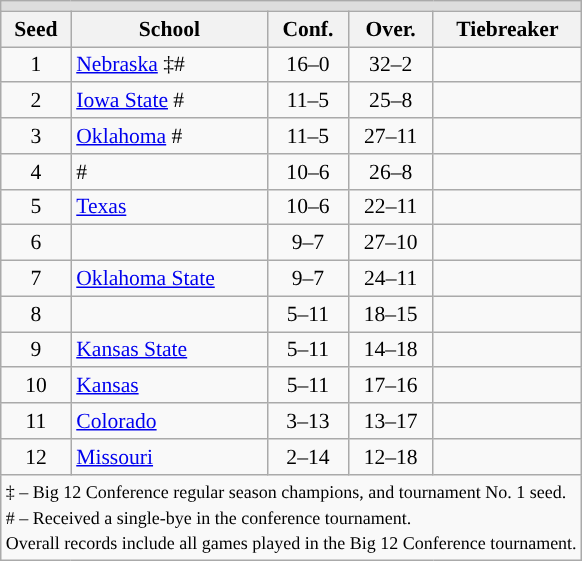<table class="wikitable" style="white-space:nowrap; font-size:90%;text-align:center">
<tr>
<td colspan="10" style="text-align:center; background:#DDDDDD; font:#000000"><strong></strong></td>
</tr>
<tr bgcolor="#efefef">
<th>Seed</th>
<th>School</th>
<th>Conf.</th>
<th>Over.</th>
<th>Tiebreaker</th>
</tr>
<tr>
<td>1</td>
<td align=left><a href='#'>Nebraska</a> ‡#</td>
<td>16–0</td>
<td>32–2</td>
<td></td>
</tr>
<tr>
<td>2</td>
<td align=left><a href='#'>Iowa State</a> #</td>
<td>11–5</td>
<td>25–8</td>
<td></td>
</tr>
<tr>
<td>3</td>
<td align=left><a href='#'>Oklahoma</a> #</td>
<td>11–5</td>
<td>27–11</td>
<td></td>
</tr>
<tr>
<td>4</td>
<td align=left> #</td>
<td>10–6</td>
<td>26–8</td>
<td></td>
</tr>
<tr>
<td>5</td>
<td align=left><a href='#'>Texas</a></td>
<td>10–6</td>
<td>22–11</td>
<td></td>
</tr>
<tr>
<td>6</td>
<td align=left></td>
<td>9–7</td>
<td>27–10</td>
<td></td>
</tr>
<tr>
<td>7</td>
<td align=left><a href='#'>Oklahoma State</a></td>
<td>9–7</td>
<td>24–11</td>
<td></td>
</tr>
<tr>
<td>8</td>
<td align=left></td>
<td>5–11</td>
<td>18–15</td>
<td></td>
</tr>
<tr>
<td>9</td>
<td align=left><a href='#'>Kansas State</a></td>
<td>5–11</td>
<td>14–18</td>
<td></td>
</tr>
<tr>
<td>10</td>
<td align=left><a href='#'>Kansas</a></td>
<td>5–11</td>
<td>17–16</td>
<td></td>
</tr>
<tr>
<td>11</td>
<td align=left><a href='#'>Colorado</a></td>
<td>3–13</td>
<td>13–17</td>
<td></td>
</tr>
<tr>
<td>12</td>
<td align=left><a href='#'>Missouri</a></td>
<td>2–14</td>
<td>12–18</td>
<td></td>
</tr>
<tr>
<td colspan="10" style="text-align:left;"><small>‡ – Big 12 Conference regular season champions, and tournament No. 1 seed.<br># – Received a single-bye in the conference tournament.<br>Overall records include all games played in the Big 12 Conference tournament.</small></td>
</tr>
</table>
